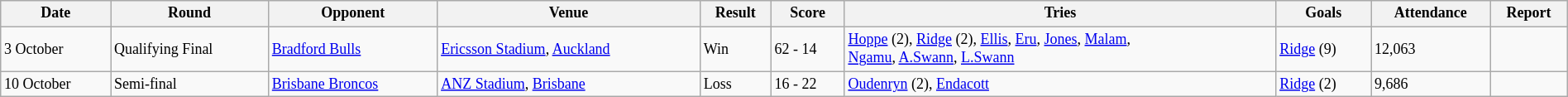<table class="wikitable" style="font-size:75%;" width="100%">
<tr>
<th>Date</th>
<th>Round</th>
<th>Opponent</th>
<th>Venue</th>
<th>Result</th>
<th>Score</th>
<th>Tries</th>
<th>Goals</th>
<th>Attendance</th>
<th>Report</th>
</tr>
<tr>
<td>3 October</td>
<td>Qualifying Final</td>
<td> <a href='#'>Bradford Bulls</a></td>
<td><a href='#'>Ericsson Stadium</a>, <a href='#'>Auckland</a></td>
<td>Win</td>
<td>62 - 14</td>
<td><a href='#'>Hoppe</a> (2), <a href='#'>Ridge</a> (2), <a href='#'>Ellis</a>, <a href='#'>Eru</a>, <a href='#'>Jones</a>, <a href='#'>Malam</a>,<br> <a href='#'>Ngamu</a>, <a href='#'>A.Swann</a>, <a href='#'>L.Swann</a></td>
<td><a href='#'>Ridge</a> (9)</td>
<td>12,063</td>
<td></td>
</tr>
<tr>
<td>10 October</td>
<td>Semi-final</td>
<td> <a href='#'>Brisbane Broncos</a></td>
<td><a href='#'>ANZ Stadium</a>, <a href='#'>Brisbane</a></td>
<td>Loss</td>
<td>16 - 22</td>
<td><a href='#'>Oudenryn</a> (2), <a href='#'>Endacott</a></td>
<td><a href='#'>Ridge</a> (2)</td>
<td>9,686</td>
<td></td>
</tr>
</table>
